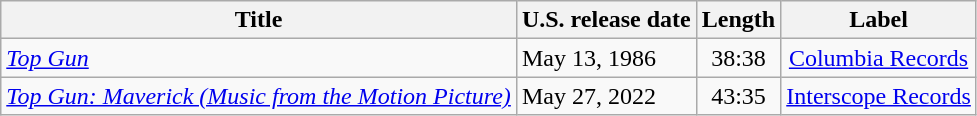<table class="wikitable sortable" style="text-align:center;">
<tr>
<th>Title</th>
<th>U.S. release date</th>
<th>Length</th>
<th>Label</th>
</tr>
<tr>
<td style="text-align: left;"><em><a href='#'>Top Gun</a></em></td>
<td style="text-align: left;">May 13, 1986</td>
<td>38:38</td>
<td><a href='#'>Columbia Records</a></td>
</tr>
<tr>
<td style="text-align: left;"><em><a href='#'>Top Gun: Maverick (Music from the Motion Picture)</a></em></td>
<td style="text-align: left;">May 27, 2022</td>
<td>43:35</td>
<td><a href='#'>Interscope Records</a></td>
</tr>
</table>
